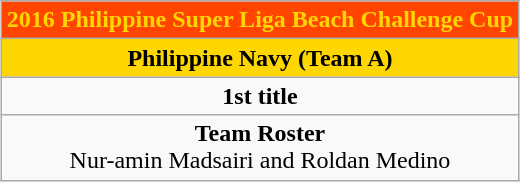<table class=wikitable style="text-align:center; margin:auto;">
<tr>
<th style="background:#FF4500; color:#FFD700;">2016 Philippine Super Liga Beach Challenge Cup</th>
</tr>
<tr bgcolor="gold">
<td><strong>Philippine Navy (Team A)</strong></td>
</tr>
<tr>
<td><strong>1st title</strong></td>
</tr>
<tr>
<td><strong>Team Roster</strong><br>Nur-amin Madsairi and Roldan Medino</td>
</tr>
</table>
